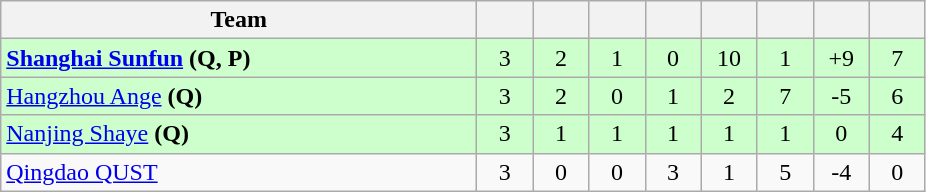<table class="wikitable" style="text-align:center;">
<tr>
<th width=310>Team</th>
<th width=30></th>
<th width=30></th>
<th width=30></th>
<th width=30></th>
<th width=30></th>
<th width=30></th>
<th width=30></th>
<th width=30></th>
</tr>
<tr bgcolor="#ccffcc">
<td align="left"><strong><a href='#'>Shanghai Sunfun</a> (Q, P)</strong></td>
<td>3</td>
<td>2</td>
<td>1</td>
<td>0</td>
<td>10</td>
<td>1</td>
<td>+9</td>
<td>7</td>
</tr>
<tr bgcolor="#ccffcc">
<td align="left"><a href='#'>Hangzhou Ange</a> <strong>(Q)</strong></td>
<td>3</td>
<td>2</td>
<td>0</td>
<td>1</td>
<td>2</td>
<td>7</td>
<td>-5</td>
<td>6</td>
</tr>
<tr bgcolor="#ccffcc">
<td align="left"><a href='#'>Nanjing Shaye</a> <strong>(Q)</strong></td>
<td>3</td>
<td>1</td>
<td>1</td>
<td>1</td>
<td>1</td>
<td>1</td>
<td>0</td>
<td>4</td>
</tr>
<tr>
<td align="left"><a href='#'>Qingdao QUST</a></td>
<td>3</td>
<td>0</td>
<td>0</td>
<td>3</td>
<td>1</td>
<td>5</td>
<td>-4</td>
<td>0</td>
</tr>
</table>
